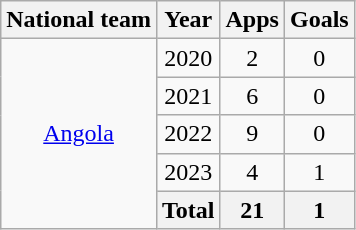<table class="wikitable" style="text-align:center">
<tr>
<th>National team</th>
<th>Year</th>
<th>Apps</th>
<th>Goals</th>
</tr>
<tr>
<td rowspan="7"><a href='#'>Angola</a></td>
<td>2020</td>
<td>2</td>
<td>0</td>
</tr>
<tr>
<td>2021</td>
<td>6</td>
<td>0</td>
</tr>
<tr>
<td>2022</td>
<td>9</td>
<td>0</td>
</tr>
<tr>
<td>2023</td>
<td>4</td>
<td>1</td>
</tr>
<tr>
<th>Total</th>
<th>21</th>
<th>1</th>
</tr>
</table>
